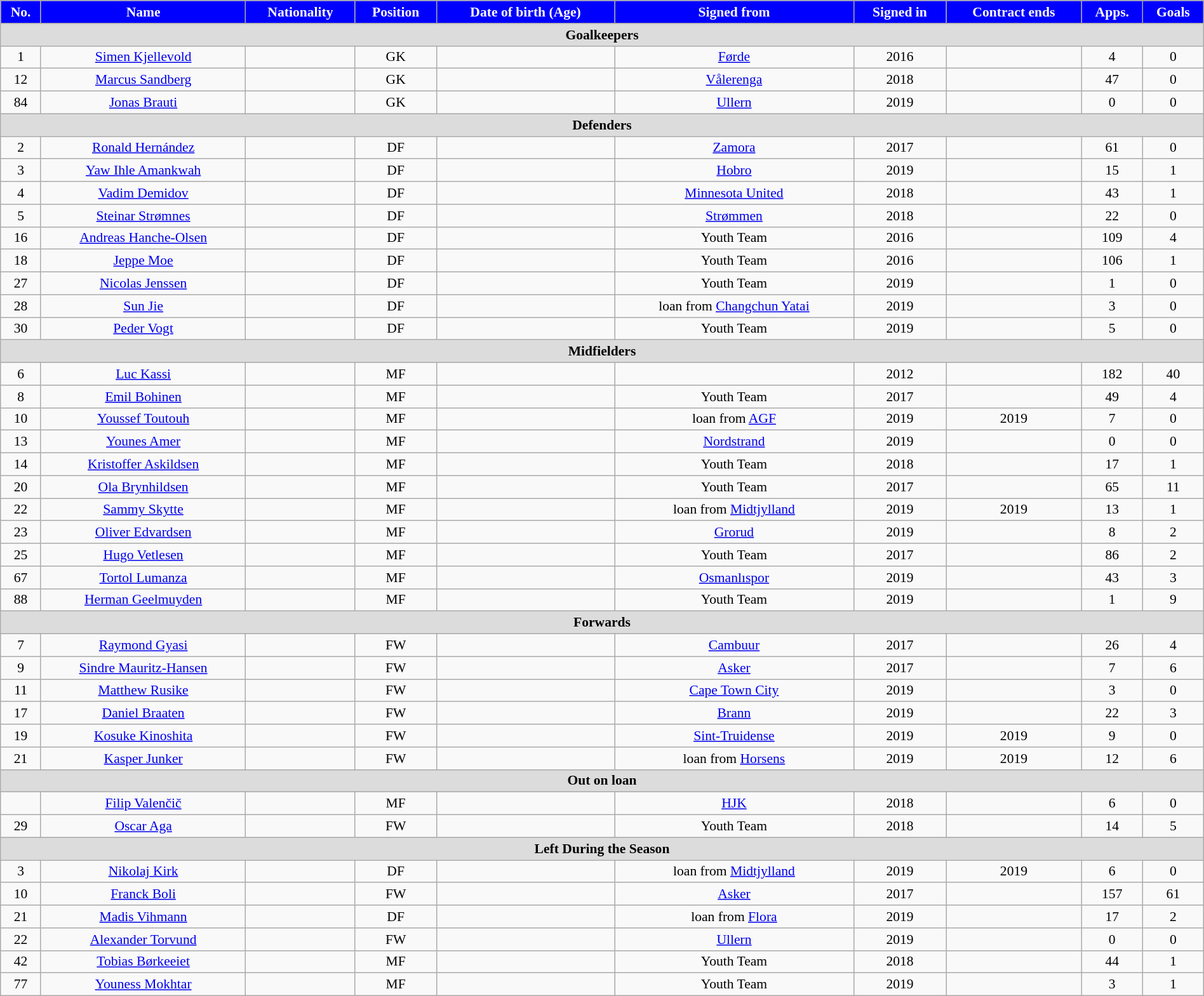<table class="wikitable"  style="text-align:center; font-size:90%; width:100%;">
<tr>
<th style="background:#00f; color:white; text-align:center;">No.</th>
<th style="background:#00f; color:white; text-align:center;">Name</th>
<th style="background:#00f; color:white; text-align:center;">Nationality</th>
<th style="background:#00f; color:white; text-align:center;">Position</th>
<th style="background:#00f; color:white; text-align:center;">Date of birth (Age)</th>
<th style="background:#00f; color:white; text-align:center;">Signed from</th>
<th style="background:#00f; color:white; text-align:center;">Signed in</th>
<th style="background:#00f; color:white; text-align:center;">Contract ends</th>
<th style="background:#00f; color:white; text-align:center;">Apps.</th>
<th style="background:#00f; color:white; text-align:center;">Goals</th>
</tr>
<tr>
<th colspan="11"  style="background:#dcdcdc; text-align:center;">Goalkeepers</th>
</tr>
<tr>
<td>1</td>
<td><a href='#'>Simen Kjellevold</a></td>
<td></td>
<td>GK</td>
<td></td>
<td><a href='#'>Førde</a></td>
<td>2016</td>
<td></td>
<td>4</td>
<td>0</td>
</tr>
<tr>
<td>12</td>
<td><a href='#'>Marcus Sandberg</a></td>
<td></td>
<td>GK</td>
<td></td>
<td><a href='#'>Vålerenga</a></td>
<td>2018</td>
<td></td>
<td>47</td>
<td>0</td>
</tr>
<tr>
<td>84</td>
<td><a href='#'>Jonas Brauti</a></td>
<td></td>
<td>GK</td>
<td></td>
<td><a href='#'>Ullern</a></td>
<td>2019</td>
<td></td>
<td>0</td>
<td>0</td>
</tr>
<tr>
<th colspan="11"  style="background:#dcdcdc; text-align:center;">Defenders</th>
</tr>
<tr>
<td>2</td>
<td><a href='#'>Ronald Hernández</a></td>
<td></td>
<td>DF</td>
<td></td>
<td><a href='#'>Zamora</a></td>
<td>2017</td>
<td></td>
<td>61</td>
<td>0</td>
</tr>
<tr>
<td>3</td>
<td><a href='#'>Yaw Ihle Amankwah</a></td>
<td></td>
<td>DF</td>
<td></td>
<td><a href='#'>Hobro</a></td>
<td>2019</td>
<td></td>
<td>15</td>
<td>1</td>
</tr>
<tr>
<td>4</td>
<td><a href='#'>Vadim Demidov</a></td>
<td></td>
<td>DF</td>
<td></td>
<td><a href='#'>Minnesota United</a></td>
<td>2018</td>
<td></td>
<td>43</td>
<td>1</td>
</tr>
<tr>
<td>5</td>
<td><a href='#'>Steinar Strømnes</a></td>
<td></td>
<td>DF</td>
<td></td>
<td><a href='#'>Strømmen</a></td>
<td>2018</td>
<td></td>
<td>22</td>
<td>0</td>
</tr>
<tr>
<td>16</td>
<td><a href='#'>Andreas Hanche-Olsen</a></td>
<td></td>
<td>DF</td>
<td></td>
<td>Youth Team</td>
<td>2016</td>
<td></td>
<td>109</td>
<td>4</td>
</tr>
<tr>
<td>18</td>
<td><a href='#'>Jeppe Moe</a></td>
<td></td>
<td>DF</td>
<td></td>
<td>Youth Team</td>
<td>2016</td>
<td></td>
<td>106</td>
<td>1</td>
</tr>
<tr>
<td>27</td>
<td><a href='#'>Nicolas Jenssen</a></td>
<td></td>
<td>DF</td>
<td></td>
<td>Youth Team</td>
<td>2019</td>
<td></td>
<td>1</td>
<td>0</td>
</tr>
<tr>
<td>28</td>
<td><a href='#'>Sun Jie</a></td>
<td></td>
<td>DF</td>
<td></td>
<td>loan from <a href='#'>Changchun Yatai</a></td>
<td>2019</td>
<td></td>
<td>3</td>
<td>0</td>
</tr>
<tr>
<td>30</td>
<td><a href='#'>Peder Vogt</a></td>
<td></td>
<td>DF</td>
<td></td>
<td>Youth Team</td>
<td>2019</td>
<td></td>
<td>5</td>
<td>0</td>
</tr>
<tr>
<th colspan="11"  style="background:#dcdcdc; text-align:center;">Midfielders</th>
</tr>
<tr>
<td>6</td>
<td><a href='#'>Luc Kassi</a></td>
<td></td>
<td>MF</td>
<td></td>
<td></td>
<td>2012</td>
<td></td>
<td>182</td>
<td>40</td>
</tr>
<tr>
<td>8</td>
<td><a href='#'>Emil Bohinen</a></td>
<td></td>
<td>MF</td>
<td></td>
<td>Youth Team</td>
<td>2017</td>
<td></td>
<td>49</td>
<td>4</td>
</tr>
<tr>
<td>10</td>
<td><a href='#'>Youssef Toutouh</a></td>
<td></td>
<td>MF</td>
<td></td>
<td>loan from <a href='#'>AGF</a></td>
<td>2019</td>
<td>2019</td>
<td>7</td>
<td>0</td>
</tr>
<tr>
<td>13</td>
<td><a href='#'>Younes Amer</a></td>
<td></td>
<td>MF</td>
<td></td>
<td><a href='#'>Nordstrand</a></td>
<td>2019</td>
<td></td>
<td>0</td>
<td>0</td>
</tr>
<tr>
<td>14</td>
<td><a href='#'>Kristoffer Askildsen</a></td>
<td></td>
<td>MF</td>
<td></td>
<td>Youth Team</td>
<td>2018</td>
<td></td>
<td>17</td>
<td>1</td>
</tr>
<tr>
<td>20</td>
<td><a href='#'>Ola Brynhildsen</a></td>
<td></td>
<td>MF</td>
<td></td>
<td>Youth Team</td>
<td>2017</td>
<td></td>
<td>65</td>
<td>11</td>
</tr>
<tr>
<td>22</td>
<td><a href='#'>Sammy Skytte</a></td>
<td></td>
<td>MF</td>
<td></td>
<td>loan from <a href='#'>Midtjylland</a></td>
<td>2019</td>
<td>2019</td>
<td>13</td>
<td>1</td>
</tr>
<tr>
<td>23</td>
<td><a href='#'>Oliver Edvardsen</a></td>
<td></td>
<td>MF</td>
<td></td>
<td><a href='#'>Grorud</a></td>
<td>2019</td>
<td></td>
<td>8</td>
<td>2</td>
</tr>
<tr>
<td>25</td>
<td><a href='#'>Hugo Vetlesen</a></td>
<td></td>
<td>MF</td>
<td></td>
<td>Youth Team</td>
<td>2017</td>
<td></td>
<td>86</td>
<td>2</td>
</tr>
<tr>
<td>67</td>
<td><a href='#'>Tortol Lumanza</a></td>
<td></td>
<td>MF</td>
<td></td>
<td><a href='#'>Osmanlıspor</a></td>
<td>2019</td>
<td></td>
<td>43</td>
<td>3</td>
</tr>
<tr>
<td>88</td>
<td><a href='#'>Herman Geelmuyden</a></td>
<td></td>
<td>MF</td>
<td></td>
<td>Youth Team</td>
<td>2019</td>
<td></td>
<td>1</td>
<td>9</td>
</tr>
<tr>
<th colspan="11"  style="background:#dcdcdc; text-align:center;">Forwards</th>
</tr>
<tr>
<td>7</td>
<td><a href='#'>Raymond Gyasi</a></td>
<td></td>
<td>FW</td>
<td></td>
<td><a href='#'>Cambuur</a></td>
<td>2017</td>
<td></td>
<td>26</td>
<td>4</td>
</tr>
<tr>
<td>9</td>
<td><a href='#'>Sindre Mauritz-Hansen</a></td>
<td></td>
<td>FW</td>
<td></td>
<td><a href='#'>Asker</a></td>
<td>2017</td>
<td></td>
<td>7</td>
<td>6</td>
</tr>
<tr>
<td>11</td>
<td><a href='#'>Matthew Rusike</a></td>
<td></td>
<td>FW</td>
<td></td>
<td><a href='#'>Cape Town City</a></td>
<td>2019</td>
<td></td>
<td>3</td>
<td>0</td>
</tr>
<tr>
<td>17</td>
<td><a href='#'>Daniel Braaten</a></td>
<td></td>
<td>FW</td>
<td></td>
<td><a href='#'>Brann</a></td>
<td>2019</td>
<td></td>
<td>22</td>
<td>3</td>
</tr>
<tr>
<td>19</td>
<td><a href='#'>Kosuke Kinoshita</a></td>
<td></td>
<td>FW</td>
<td></td>
<td><a href='#'>Sint-Truidense</a></td>
<td>2019</td>
<td>2019</td>
<td>9</td>
<td>0</td>
</tr>
<tr>
<td>21</td>
<td><a href='#'>Kasper Junker</a></td>
<td></td>
<td>FW</td>
<td></td>
<td>loan from <a href='#'>Horsens</a></td>
<td>2019</td>
<td>2019</td>
<td>12</td>
<td>6</td>
</tr>
<tr>
<th colspan="11"  style="background:#dcdcdc; text-align:center;">Out on loan</th>
</tr>
<tr>
<td></td>
<td><a href='#'>Filip Valenčič</a></td>
<td></td>
<td>MF</td>
<td></td>
<td><a href='#'>HJK</a></td>
<td>2018</td>
<td></td>
<td>6</td>
<td>0</td>
</tr>
<tr>
<td>29</td>
<td><a href='#'>Oscar Aga</a></td>
<td></td>
<td>FW</td>
<td></td>
<td>Youth Team</td>
<td>2018</td>
<td></td>
<td>14</td>
<td>5</td>
</tr>
<tr>
<th colspan="11"  style="background:#dcdcdc; text-align:center;">Left During the Season</th>
</tr>
<tr>
<td>3</td>
<td><a href='#'>Nikolaj Kirk</a></td>
<td></td>
<td>DF</td>
<td></td>
<td>loan from <a href='#'>Midtjylland</a></td>
<td>2019</td>
<td>2019</td>
<td>6</td>
<td>0</td>
</tr>
<tr>
<td>10</td>
<td><a href='#'>Franck Boli</a></td>
<td></td>
<td>FW</td>
<td></td>
<td><a href='#'>Asker</a></td>
<td>2017</td>
<td></td>
<td>157</td>
<td>61</td>
</tr>
<tr>
<td>21</td>
<td><a href='#'>Madis Vihmann</a></td>
<td></td>
<td>DF</td>
<td></td>
<td>loan from <a href='#'>Flora</a></td>
<td>2019</td>
<td></td>
<td>17</td>
<td>2</td>
</tr>
<tr>
<td>22</td>
<td><a href='#'>Alexander Torvund</a></td>
<td></td>
<td>FW</td>
<td></td>
<td><a href='#'>Ullern</a></td>
<td>2019</td>
<td></td>
<td>0</td>
<td>0</td>
</tr>
<tr>
<td>42</td>
<td><a href='#'>Tobias Børkeeiet</a></td>
<td></td>
<td>MF</td>
<td></td>
<td>Youth Team</td>
<td>2018</td>
<td></td>
<td>44</td>
<td>1</td>
</tr>
<tr>
<td>77</td>
<td><a href='#'>Youness Mokhtar</a></td>
<td></td>
<td>MF</td>
<td></td>
<td>Youth Team</td>
<td>2019</td>
<td></td>
<td>3</td>
<td>1</td>
</tr>
</table>
